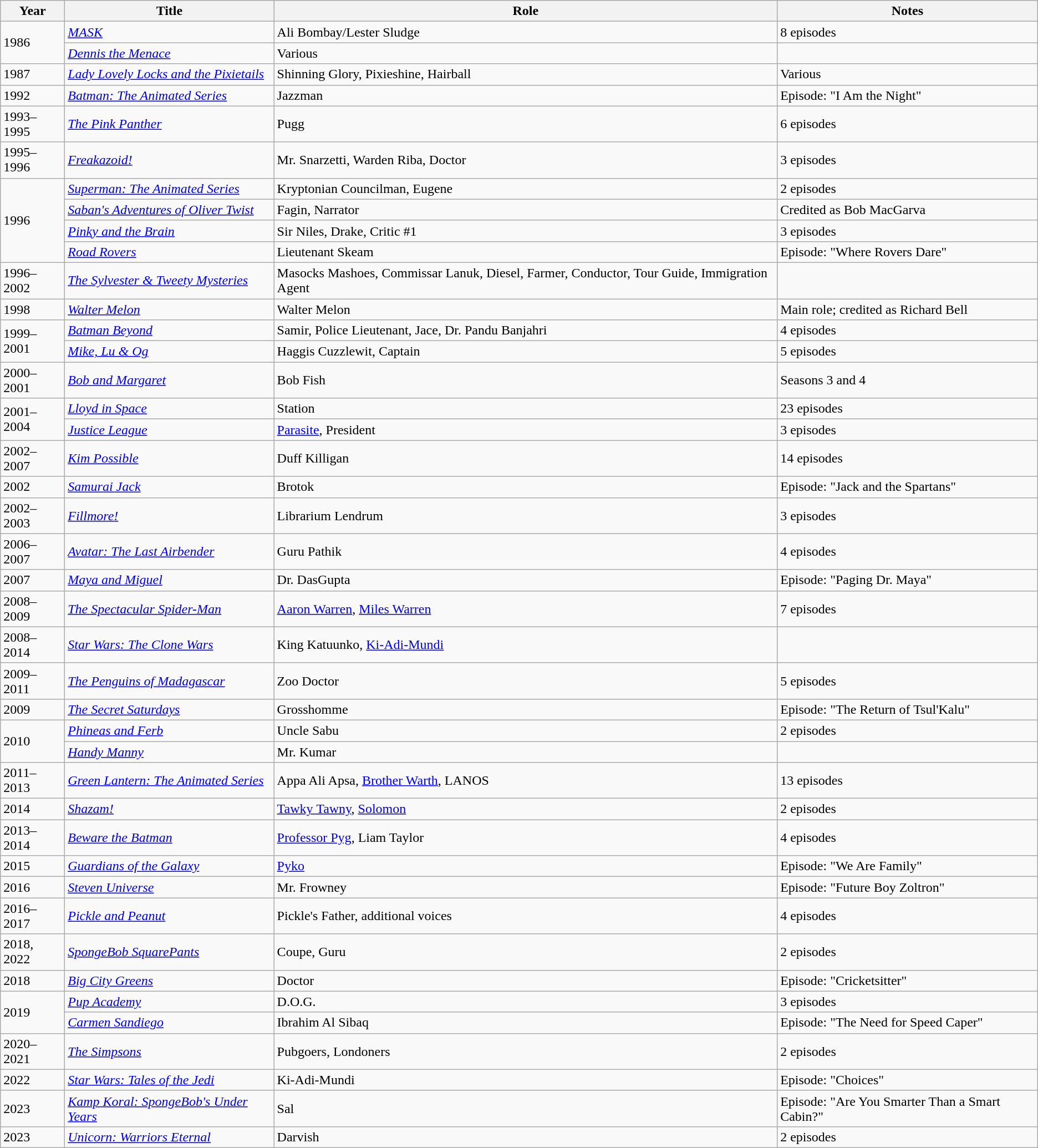<table class="wikitable sortable">
<tr>
<th>Year</th>
<th>Title</th>
<th>Role</th>
<th class="unsortable">Notes</th>
</tr>
<tr>
<td rowspan="2">1986</td>
<td><em><a href='#'>MASK</a></em></td>
<td>Ali Bombay/Lester Sludge</td>
<td>8 episodes</td>
</tr>
<tr>
<td><em><a href='#'>Dennis the Menace</a></em></td>
<td>Various</td>
</tr>
<tr>
<td>1987</td>
<td><em><a href='#'>Lady Lovely Locks and the Pixietails</a></em></td>
<td>Shinning Glory, Pixieshine, Hairball</td>
<td>Various</td>
</tr>
<tr>
<td>1992</td>
<td><em><a href='#'>Batman: The Animated Series</a></em></td>
<td>Jazzman</td>
<td>Episode: "I Am the Night"</td>
</tr>
<tr>
<td>1993–1995</td>
<td><em><a href='#'>The Pink Panther</a></em></td>
<td>Pugg</td>
<td>6 episodes</td>
</tr>
<tr>
<td>1995–1996</td>
<td><em><a href='#'>Freakazoid!</a></em></td>
<td>Mr. Snarzetti, Warden Riba, Doctor</td>
<td>3 episodes</td>
</tr>
<tr>
<td rowspan="4">1996</td>
<td><em><a href='#'>Superman: The Animated Series</a></em></td>
<td>Kryptonian Councilman, Eugene</td>
<td>2 episodes</td>
</tr>
<tr>
<td><em><a href='#'>Saban's Adventures of Oliver Twist</a></em></td>
<td>Fagin, Narrator</td>
<td>Credited as Bob MacGarva</td>
</tr>
<tr>
<td><em><a href='#'>Pinky and the Brain</a></em></td>
<td>Sir Niles, Drake, Critic #1</td>
<td>3 episodes</td>
</tr>
<tr>
<td><em><a href='#'>Road Rovers</a></em></td>
<td>Lieutenant Skeam</td>
<td>Episode: "Where Rovers Dare"</td>
</tr>
<tr>
<td>1996–2002</td>
<td><em><a href='#'>The Sylvester & Tweety Mysteries</a></em></td>
<td>Masocks Mashoes, Commissar Lanuk, Diesel, Farmer, Conductor, Tour Guide, Immigration Agent</td>
<td></td>
</tr>
<tr>
<td>1998</td>
<td><em><a href='#'>Walter Melon</a></em></td>
<td>Walter Melon</td>
<td>Main role; credited as Richard Bell</td>
</tr>
<tr>
<td rowspan="2">1999–2001</td>
<td><em><a href='#'>Batman Beyond</a></em></td>
<td>Samir, Police Lieutenant, Jace, Dr. Pandu Banjahri</td>
<td>4 episodes</td>
</tr>
<tr>
<td><em><a href='#'>Mike, Lu & Og</a></em></td>
<td>Haggis Cuzzlewit, Captain</td>
<td>5 episodes</td>
</tr>
<tr>
<td>2000–2001</td>
<td><em><a href='#'>Bob and Margaret</a></em></td>
<td>Bob Fish</td>
<td>Seasons 3 and 4</td>
</tr>
<tr>
<td rowspan="2">2001–2004</td>
<td><em><a href='#'>Lloyd in Space</a></em></td>
<td>Station</td>
<td>23 episodes</td>
</tr>
<tr>
<td><em><a href='#'>Justice League</a></em></td>
<td><a href='#'>Parasite</a>, President</td>
<td>3 episodes</td>
</tr>
<tr>
<td>2002–2007</td>
<td><em><a href='#'>Kim Possible</a></em></td>
<td>Duff Killigan</td>
<td>14 episodes</td>
</tr>
<tr>
<td>2002</td>
<td><em><a href='#'>Samurai Jack</a></em></td>
<td>Brotok</td>
<td>Episode: "Jack and the Spartans"</td>
</tr>
<tr>
<td>2002–2003</td>
<td><em><a href='#'>Fillmore!</a></em></td>
<td>Librarium Lendrum</td>
<td>3 episodes</td>
</tr>
<tr>
<td>2006–2007</td>
<td><em><a href='#'>Avatar: The Last Airbender</a></em></td>
<td>Guru Pathik</td>
<td>4 episodes</td>
</tr>
<tr>
<td>2007</td>
<td><em><a href='#'>Maya and Miguel</a></em></td>
<td>Dr. DasGupta</td>
<td>Episode: "Paging Dr. Maya"</td>
</tr>
<tr>
<td>2008–2009</td>
<td><em><a href='#'>The Spectacular Spider-Man</a></em></td>
<td><a href='#'>Aaron Warren</a>, <a href='#'>Miles Warren</a></td>
<td>7 episodes</td>
</tr>
<tr>
<td>2008–2014</td>
<td><em><a href='#'>Star Wars: The Clone Wars</a></em></td>
<td>King Katuunko, <a href='#'>Ki-Adi-Mundi</a></td>
<td></td>
</tr>
<tr>
<td>2009–2011</td>
<td><em><a href='#'>The Penguins of Madagascar</a></em></td>
<td>Zoo Doctor</td>
<td>5 episodes</td>
</tr>
<tr>
<td>2009</td>
<td><em><a href='#'>The Secret Saturdays</a></em></td>
<td>Grosshomme</td>
<td>Episode: "The Return of Tsul'Kalu"</td>
</tr>
<tr>
<td rowspan="2">2010</td>
<td><em><a href='#'>Phineas and Ferb</a></em></td>
<td>Uncle Sabu</td>
<td>2 episodes</td>
</tr>
<tr>
<td><em><a href='#'>Handy Manny</a></em></td>
<td>Mr. Kumar</td>
<td></td>
</tr>
<tr>
<td>2011–2013</td>
<td><em><a href='#'>Green Lantern: The Animated Series</a></em></td>
<td>Appa Ali Apsa, <a href='#'>Brother Warth</a>, LANOS</td>
<td>13 episodes</td>
</tr>
<tr>
<td>2014</td>
<td><em><a href='#'>Shazam!</a></em></td>
<td><a href='#'>Tawky Tawny</a>, <a href='#'>Solomon</a></td>
<td>2 episodes</td>
</tr>
<tr>
<td>2013–2014</td>
<td><em><a href='#'>Beware the Batman</a></em></td>
<td><a href='#'>Professor Pyg</a>, Liam Taylor</td>
<td>4 episodes</td>
</tr>
<tr>
<td>2015</td>
<td><em><a href='#'>Guardians of the Galaxy</a></em></td>
<td><a href='#'>Pyko</a></td>
<td>Episode: "We Are Family"</td>
</tr>
<tr>
<td>2016</td>
<td><em><a href='#'>Steven Universe</a></em></td>
<td>Mr. Frowney</td>
<td>Episode: "Future Boy Zoltron"</td>
</tr>
<tr>
<td>2016–2017</td>
<td><em><a href='#'>Pickle and Peanut</a></em></td>
<td>Pickle's Father, additional voices</td>
<td>4 episodes</td>
</tr>
<tr>
<td>2018, 2022</td>
<td><em><a href='#'>SpongeBob SquarePants</a></em></td>
<td>Coupe, Guru</td>
<td>2 episodes</td>
</tr>
<tr>
<td>2018</td>
<td><em><a href='#'>Big City Greens</a></em></td>
<td>Doctor</td>
<td>Episode: "Cricketsitter"</td>
</tr>
<tr>
<td rowspan="2">2019</td>
<td><em><a href='#'>Pup Academy</a></em></td>
<td>D.O.G.</td>
<td>3 episodes</td>
</tr>
<tr>
<td><em><a href='#'>Carmen Sandiego</a></em></td>
<td>Ibrahim Al Sibaq</td>
<td>Episode: "The Need for Speed Caper"</td>
</tr>
<tr>
<td>2020–2021</td>
<td><em><a href='#'>The Simpsons</a></em></td>
<td>Pubgoers, Londoners</td>
<td>2 episodes</td>
</tr>
<tr>
<td>2022</td>
<td><em><a href='#'>Star Wars: Tales of the Jedi</a></em></td>
<td>Ki-Adi-Mundi</td>
<td>Episode: "Choices"</td>
</tr>
<tr>
<td>2023</td>
<td><em><a href='#'>Kamp Koral: SpongeBob's Under Years</a></em></td>
<td>Sal</td>
<td>Episode: "Are You Smarter Than a Smart Cabin?"</td>
</tr>
<tr>
<td>2023</td>
<td><em><a href='#'>Unicorn: Warriors Eternal</a></em></td>
<td>Darvish</td>
<td>2 episodes</td>
</tr>
</table>
